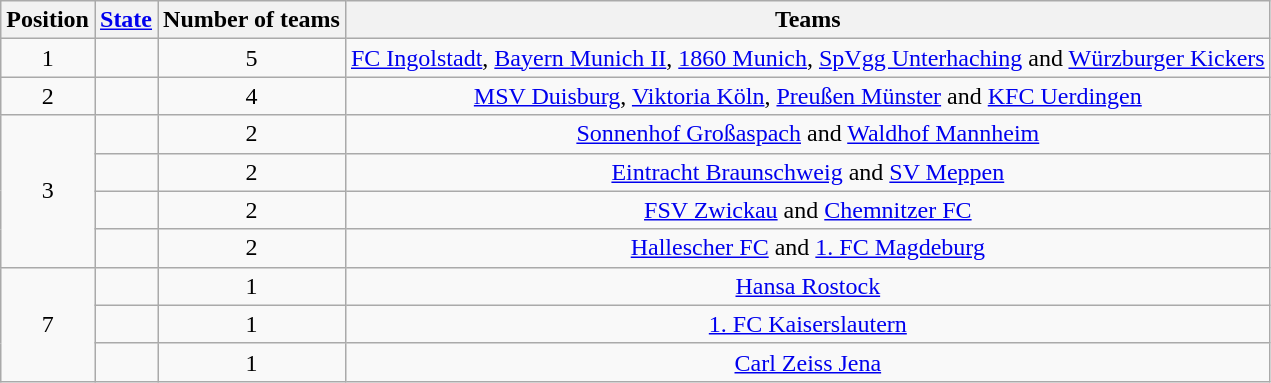<table class="wikitable">
<tr>
<th>Position</th>
<th><a href='#'>State</a></th>
<th>Number of teams</th>
<th>Teams</th>
</tr>
<tr>
<td align=center>1</td>
<td></td>
<td align=center>5</td>
<td align=center><a href='#'>FC Ingolstadt</a>, <a href='#'>Bayern Munich II</a>, <a href='#'>1860 Munich</a>, <a href='#'>SpVgg Unterhaching</a> and <a href='#'>Würzburger Kickers</a></td>
</tr>
<tr>
<td align=center>2</td>
<td></td>
<td align=center>4</td>
<td align=center><a href='#'>MSV Duisburg</a>, <a href='#'>Viktoria Köln</a>, <a href='#'>Preußen Münster</a> and <a href='#'>KFC Uerdingen</a></td>
</tr>
<tr>
<td align=center rowspan=4>3</td>
<td></td>
<td align=center>2</td>
<td align=center><a href='#'>Sonnenhof Großaspach</a> and <a href='#'>Waldhof Mannheim</a></td>
</tr>
<tr>
<td></td>
<td align=center>2</td>
<td align=center><a href='#'>Eintracht Braunschweig</a> and <a href='#'>SV Meppen</a></td>
</tr>
<tr>
<td></td>
<td align=center>2</td>
<td align=center><a href='#'>FSV Zwickau</a> and <a href='#'>Chemnitzer FC</a></td>
</tr>
<tr>
<td></td>
<td align=center>2</td>
<td align=center><a href='#'>Hallescher FC</a> and <a href='#'>1. FC Magdeburg</a></td>
</tr>
<tr>
<td align=center rowspan=3>7</td>
<td></td>
<td align=center>1</td>
<td align=center><a href='#'>Hansa Rostock</a></td>
</tr>
<tr>
<td></td>
<td align=center>1</td>
<td align=center><a href='#'>1. FC Kaiserslautern</a></td>
</tr>
<tr>
<td></td>
<td align=center>1</td>
<td align=center><a href='#'>Carl Zeiss Jena</a></td>
</tr>
</table>
